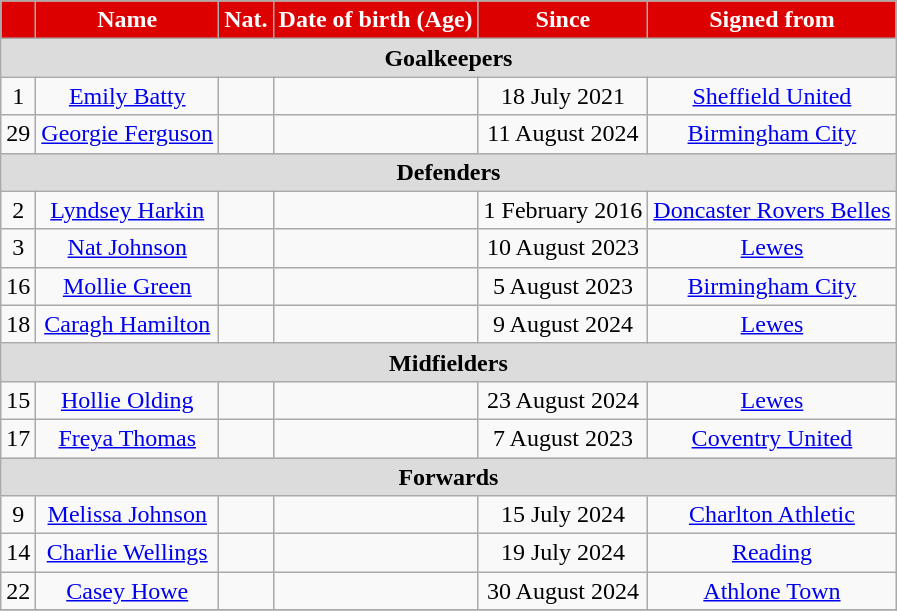<table class="wikitable" style="text-align:center;">
<tr>
<th style="background:#DD0000; color:white; text-align:center;"></th>
<th style="background:#DD0000; color:white; text-align:center;">Name</th>
<th style="background:#DD0000; color:white; text-align:center;">Nat.</th>
<th style="background:#DD0000; color:white; text-align:center;">Date of birth (Age)</th>
<th style="background:#DD0000; color:white; text-align:center;">Since</th>
<th style="background:#DD0000; color:white; text-align:center;">Signed from</th>
</tr>
<tr>
<th colspan="6" style="background:#dcdcdc; text-align:center;">Goalkeepers</th>
</tr>
<tr>
<td>1</td>
<td><a href='#'>Emily Batty</a></td>
<td></td>
<td></td>
<td>18 July 2021</td>
<td> <a href='#'>Sheffield United</a></td>
</tr>
<tr>
<td>29</td>
<td><a href='#'>Georgie Ferguson</a></td>
<td></td>
<td></td>
<td>11 August 2024</td>
<td> <a href='#'>Birmingham City</a></td>
</tr>
<tr>
<th colspan="7" style="background:#dcdcdc; text-align:center;">Defenders</th>
</tr>
<tr>
<td>2</td>
<td><a href='#'>Lyndsey Harkin</a></td>
<td></td>
<td></td>
<td>1 February 2016</td>
<td> <a href='#'>Doncaster Rovers Belles</a></td>
</tr>
<tr>
<td>3</td>
<td><a href='#'>Nat Johnson</a></td>
<td></td>
<td></td>
<td>10 August 2023</td>
<td> <a href='#'>Lewes</a></td>
</tr>
<tr>
<td>16</td>
<td><a href='#'>Mollie Green</a></td>
<td></td>
<td></td>
<td>5 August 2023</td>
<td> <a href='#'>Birmingham City</a></td>
</tr>
<tr>
<td>18</td>
<td><a href='#'>Caragh Hamilton</a></td>
<td></td>
<td></td>
<td>9 August 2024</td>
<td> <a href='#'>Lewes</a></td>
</tr>
<tr>
<th colspan="8" style="background:#dcdcdc; text-align:center;">Midfielders</th>
</tr>
<tr>
<td>15</td>
<td><a href='#'>Hollie Olding</a></td>
<td></td>
<td></td>
<td>23 August 2024</td>
<td> <a href='#'>Lewes</a></td>
</tr>
<tr>
<td>17</td>
<td><a href='#'>Freya Thomas</a></td>
<td></td>
<td></td>
<td>7 August 2023</td>
<td> <a href='#'>Coventry United</a></td>
</tr>
<tr>
<th colspan="8" style="background:#dcdcdc; text-align:center;">Forwards</th>
</tr>
<tr>
<td>9</td>
<td><a href='#'>Melissa Johnson</a></td>
<td></td>
<td></td>
<td>15 July 2024</td>
<td> <a href='#'>Charlton Athletic</a></td>
</tr>
<tr>
<td>14</td>
<td><a href='#'>Charlie Wellings</a></td>
<td></td>
<td></td>
<td>19 July 2024</td>
<td> <a href='#'>Reading</a></td>
</tr>
<tr>
<td>22</td>
<td><a href='#'>Casey Howe</a></td>
<td></td>
<td></td>
<td>30 August 2024</td>
<td> <a href='#'>Athlone Town</a></td>
</tr>
<tr>
</tr>
</table>
